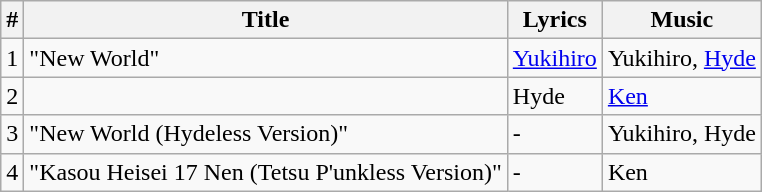<table class="wikitable">
<tr>
<th>#</th>
<th>Title</th>
<th>Lyrics</th>
<th>Music</th>
</tr>
<tr>
<td>1</td>
<td>"New World"</td>
<td><a href='#'>Yukihiro</a></td>
<td>Yukihiro, <a href='#'>Hyde</a></td>
</tr>
<tr>
<td>2</td>
<td></td>
<td>Hyde</td>
<td><a href='#'>Ken</a></td>
</tr>
<tr>
<td>3</td>
<td>"New World (Hydeless Version)"</td>
<td>‐</td>
<td>Yukihiro, Hyde</td>
</tr>
<tr>
<td>4</td>
<td>"Kasou Heisei 17 Nen (Tetsu P'unkless Version)"</td>
<td>‐</td>
<td>Ken</td>
</tr>
</table>
